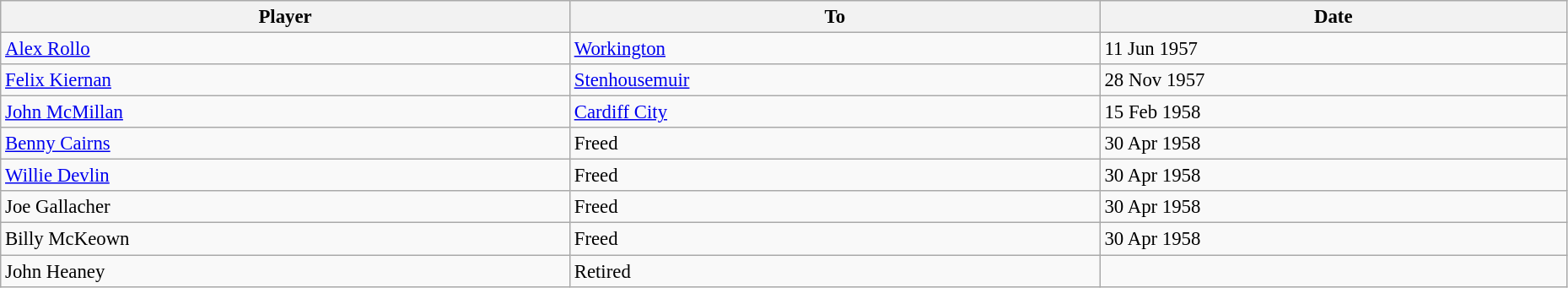<table class="wikitable" style="text-align:center; font-size:95%;width:98%; text-align:left">
<tr>
<th>Player</th>
<th>To</th>
<th>Date</th>
</tr>
<tr>
<td> <a href='#'>Alex Rollo</a></td>
<td> <a href='#'>Workington</a></td>
<td>11 Jun 1957</td>
</tr>
<tr>
<td> <a href='#'>Felix Kiernan</a></td>
<td> <a href='#'>Stenhousemuir</a></td>
<td>28 Nov 1957</td>
</tr>
<tr>
<td> <a href='#'>John McMillan</a></td>
<td> <a href='#'>Cardiff City</a></td>
<td>15 Feb 1958</td>
</tr>
<tr>
<td> <a href='#'>Benny Cairns</a></td>
<td> Freed</td>
<td>30 Apr 1958</td>
</tr>
<tr>
<td> <a href='#'>Willie Devlin</a></td>
<td> Freed</td>
<td>30 Apr 1958</td>
</tr>
<tr>
<td> Joe Gallacher</td>
<td> Freed</td>
<td>30 Apr 1958</td>
</tr>
<tr>
<td> Billy McKeown</td>
<td> Freed</td>
<td>30 Apr 1958</td>
</tr>
<tr>
<td> John Heaney</td>
<td> Retired</td>
<td></td>
</tr>
</table>
